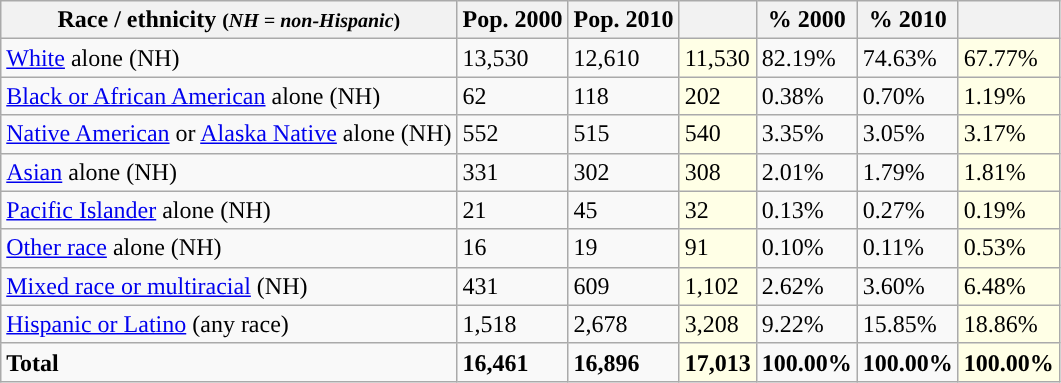<table class="wikitable">
<tr>
<th>Race / ethnicity <small>(<em>NH = non-Hispanic</em>)</small></th>
<th>Pop. 2000</th>
<th>Pop. 2010</th>
<th></th>
<th>% 2000</th>
<th>% 2010</th>
<th></th>
</tr>
<tr>
<td><a href='#'>White</a> alone (NH)</td>
<td>13,530</td>
<td>12,610</td>
<td style='background: #ffffe6;'>11,530</td>
<td>82.19%</td>
<td>74.63%</td>
<td style='background: #ffffe6;'>67.77%</td>
</tr>
<tr>
<td><a href='#'>Black or African American</a> alone (NH)</td>
<td>62</td>
<td>118</td>
<td style='background: #ffffe6;'>202</td>
<td>0.38%</td>
<td>0.70%</td>
<td style='background: #ffffe6;'>1.19%</td>
</tr>
<tr>
<td><a href='#'>Native American</a> or <a href='#'>Alaska Native</a> alone (NH)</td>
<td>552</td>
<td>515</td>
<td style='background: #ffffe6;'>540</td>
<td>3.35%</td>
<td>3.05%</td>
<td style='background: #ffffe6;'>3.17%</td>
</tr>
<tr>
<td><a href='#'>Asian</a> alone (NH)</td>
<td>331</td>
<td>302</td>
<td style='background: #ffffe6;'>308</td>
<td>2.01%</td>
<td>1.79%</td>
<td style='background: #ffffe6;'>1.81%</td>
</tr>
<tr>
<td><a href='#'>Pacific Islander</a> alone (NH)</td>
<td>21</td>
<td>45</td>
<td style='background: #ffffe6;'>32</td>
<td>0.13%</td>
<td>0.27%</td>
<td style='background: #ffffe6;'>0.19%</td>
</tr>
<tr>
<td><a href='#'>Other race</a> alone (NH)</td>
<td>16</td>
<td>19</td>
<td style='background: #ffffe6;'>91</td>
<td>0.10%</td>
<td>0.11%</td>
<td style='background: #ffffe6;'>0.53%</td>
</tr>
<tr>
<td><a href='#'>Mixed race or multiracial</a> (NH)</td>
<td>431</td>
<td>609</td>
<td style='background: #ffffe6;'>1,102</td>
<td>2.62%</td>
<td>3.60%</td>
<td style='background: #ffffe6;'>6.48%</td>
</tr>
<tr>
<td><a href='#'>Hispanic or Latino</a> (any race)</td>
<td>1,518</td>
<td>2,678</td>
<td style='background: #ffffe6;'>3,208</td>
<td>9.22%</td>
<td>15.85%</td>
<td style='background: #ffffe6;'>18.86%</td>
</tr>
<tr>
<td><strong>Total</strong></td>
<td><strong>16,461</strong></td>
<td><strong>16,896</strong></td>
<td style='background: #ffffe6;'><strong>17,013</strong></td>
<td><strong>100.00%</strong></td>
<td><strong>100.00%</strong></td>
<td style='background: #ffffe6;'><strong>100.00%</strong></td>
</tr>
</table>
